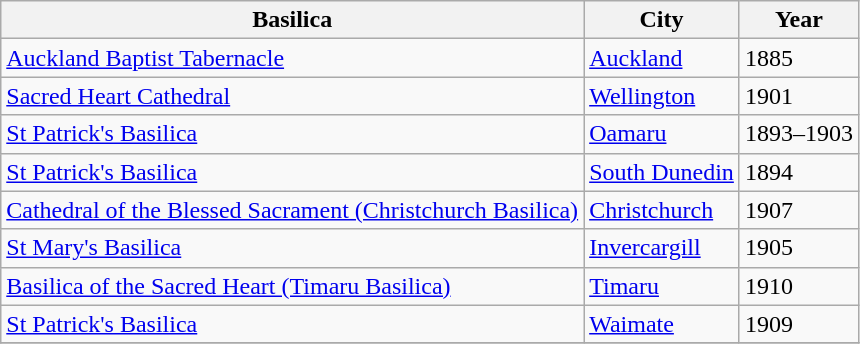<table class="wikitable sortable" style="text-align:left">
<tr>
<th>Basilica</th>
<th>City</th>
<th>Year</th>
</tr>
<tr>
<td><a href='#'>Auckland Baptist Tabernacle</a></td>
<td><a href='#'>Auckland</a></td>
<td>1885</td>
</tr>
<tr>
<td><a href='#'>Sacred Heart Cathedral</a></td>
<td><a href='#'>Wellington</a></td>
<td>1901</td>
</tr>
<tr>
<td><a href='#'>St Patrick's Basilica</a></td>
<td><a href='#'>Oamaru</a></td>
<td>1893–1903</td>
</tr>
<tr>
<td><a href='#'>St Patrick's Basilica</a></td>
<td><a href='#'>South Dunedin</a></td>
<td>1894</td>
</tr>
<tr>
<td><a href='#'>Cathedral of the Blessed Sacrament (Christchurch Basilica)</a></td>
<td><a href='#'>Christchurch</a></td>
<td>1907</td>
</tr>
<tr>
<td><a href='#'>St Mary's Basilica</a></td>
<td><a href='#'>Invercargill</a></td>
<td>1905</td>
</tr>
<tr>
<td><a href='#'>Basilica of the Sacred Heart (Timaru Basilica)</a></td>
<td><a href='#'>Timaru</a></td>
<td>1910</td>
</tr>
<tr>
<td><a href='#'>St Patrick's Basilica</a></td>
<td><a href='#'>Waimate</a></td>
<td>1909</td>
</tr>
<tr>
</tr>
</table>
